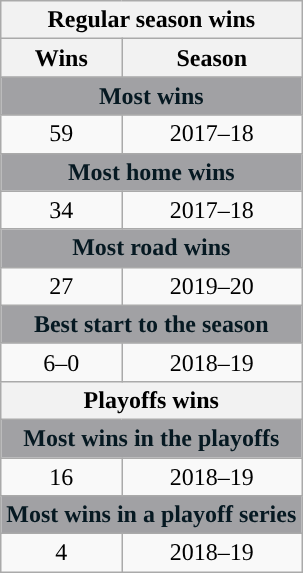<table class="wikitable" style="text-align:center">
<tr>
<th colspan="2">Regular season wins</th>
</tr>
<tr>
<th>Wins</th>
<th>Season</th>
</tr>
<tr>
<th colspan="2" style="text-align:center; background:#A1A1A4; color:#061922;">Most wins</th>
</tr>
<tr>
<td>59</td>
<td>2017–18</td>
</tr>
<tr>
<th colspan="2" style="text-align:center; background:#A1A1A4; color:#061922;">Most home wins</th>
</tr>
<tr>
<td>34</td>
<td>2017–18</td>
</tr>
<tr>
<th colspan="2" style="text-align:center; background:#A1A1A4; color:#061922;">Most road wins</th>
</tr>
<tr>
<td>27</td>
<td>2019–20</td>
</tr>
<tr>
<th colspan="2" style="text-align:center; background:#A1A1A4; color:#061922;">Best start to the season</th>
</tr>
<tr>
<td>6–0</td>
<td>2018–19</td>
</tr>
<tr>
<th colspan="2">Playoffs wins</th>
</tr>
<tr>
<th colspan="2" style="text-align:center; background:#A1A1A4; color:#061922;">Most wins in the playoffs</th>
</tr>
<tr>
<td>16</td>
<td>2018–19</td>
</tr>
<tr>
<th colspan="2" style="text-align:center; background:#A1A1A4; color:#061922;">Most wins in a playoff series</th>
</tr>
<tr>
<td>4</td>
<td>2018–19</td>
</tr>
</table>
